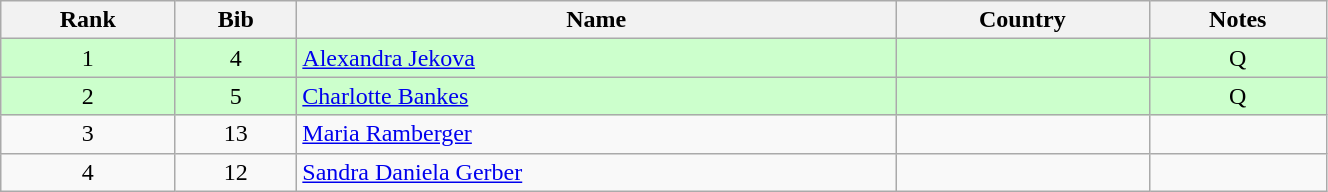<table class="wikitable" style="text-align:center;" width=70%>
<tr>
<th>Rank</th>
<th>Bib</th>
<th>Name</th>
<th>Country</th>
<th>Notes</th>
</tr>
<tr bgcolor="#ccffcc">
<td>1</td>
<td>4</td>
<td align=left><a href='#'>Alexandra Jekova</a></td>
<td align=left></td>
<td>Q</td>
</tr>
<tr bgcolor="#ccffcc">
<td>2</td>
<td>5</td>
<td align=left><a href='#'>Charlotte Bankes</a></td>
<td align=left></td>
<td>Q</td>
</tr>
<tr>
<td>3</td>
<td>13</td>
<td align=left><a href='#'>Maria Ramberger</a></td>
<td align=left></td>
<td></td>
</tr>
<tr>
<td>4</td>
<td>12</td>
<td align=left><a href='#'>Sandra Daniela Gerber</a></td>
<td align=left></td>
<td></td>
</tr>
</table>
